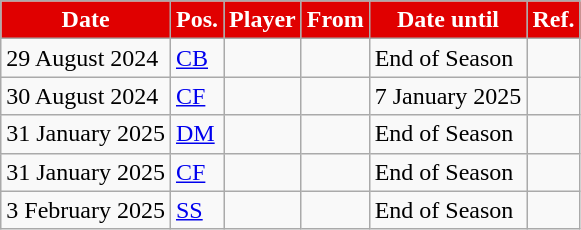<table class="wikitable plainrowheaders sortable">
<tr>
<th style="background:#E00000;color:white">Date</th>
<th style="background:#E00000;color:white">Pos.</th>
<th style="background:#E00000;color:white">Player</th>
<th style="background:#E00000;color:white">From</th>
<th style="background:#E00000;color:white">Date until</th>
<th style="background:#E00000;color:white">Ref.</th>
</tr>
<tr>
<td>29 August 2024</td>
<td><a href='#'>CB</a></td>
<td></td>
<td></td>
<td>End of Season</td>
<td></td>
</tr>
<tr>
<td>30 August 2024</td>
<td><a href='#'>CF</a></td>
<td></td>
<td></td>
<td>7 January 2025</td>
<td></td>
</tr>
<tr>
<td>31 January 2025</td>
<td><a href='#'>DM</a></td>
<td></td>
<td></td>
<td>End of Season</td>
<td></td>
</tr>
<tr>
<td>31 January 2025</td>
<td><a href='#'>CF</a></td>
<td></td>
<td></td>
<td>End of Season</td>
<td></td>
</tr>
<tr>
<td>3 February 2025</td>
<td><a href='#'>SS</a></td>
<td></td>
<td></td>
<td>End of Season</td>
<td></td>
</tr>
</table>
